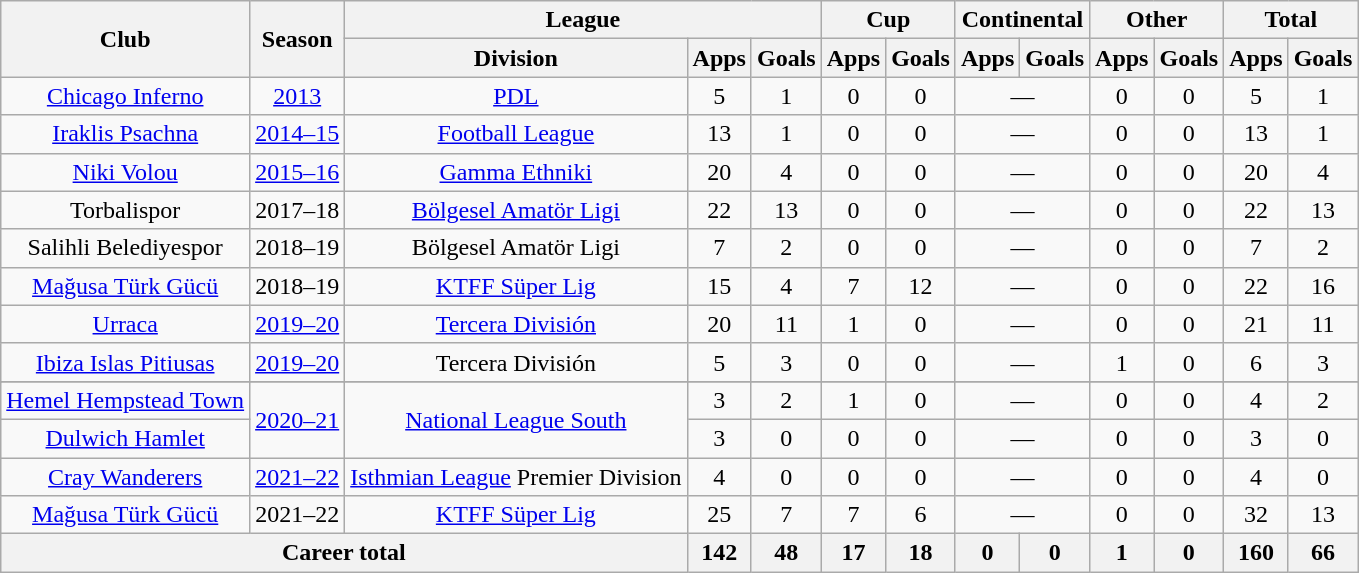<table class="wikitable" style="text-align: center;">
<tr>
<th rowspan="2">Club</th>
<th rowspan="2">Season</th>
<th colspan="3">League</th>
<th colspan="2">Cup</th>
<th colspan="2">Continental</th>
<th colspan="2">Other</th>
<th colspan="2">Total</th>
</tr>
<tr>
<th>Division</th>
<th>Apps</th>
<th>Goals</th>
<th>Apps</th>
<th>Goals</th>
<th>Apps</th>
<th>Goals</th>
<th>Apps</th>
<th>Goals</th>
<th>Apps</th>
<th>Goals</th>
</tr>
<tr>
<td><a href='#'>Chicago Inferno</a></td>
<td><a href='#'>2013</a></td>
<td><a href='#'>PDL</a></td>
<td>5</td>
<td>1</td>
<td>0</td>
<td>0</td>
<td colspan="2">—</td>
<td>0</td>
<td>0</td>
<td>5</td>
<td>1</td>
</tr>
<tr>
<td><a href='#'>Iraklis Psachna</a></td>
<td><a href='#'>2014–15</a></td>
<td><a href='#'>Football League</a></td>
<td>13</td>
<td>1</td>
<td>0</td>
<td>0</td>
<td colspan="2">—</td>
<td>0</td>
<td>0</td>
<td>13</td>
<td>1</td>
</tr>
<tr>
<td><a href='#'>Niki Volou</a></td>
<td><a href='#'>2015–16</a></td>
<td><a href='#'>Gamma Ethniki</a></td>
<td>20</td>
<td>4</td>
<td>0</td>
<td>0</td>
<td colspan="2">—</td>
<td>0</td>
<td>0</td>
<td>20</td>
<td>4</td>
</tr>
<tr>
<td>Torbalispor</td>
<td>2017–18</td>
<td><a href='#'>Bölgesel Amatör Ligi</a></td>
<td>22</td>
<td>13</td>
<td>0</td>
<td>0</td>
<td colspan="2">—</td>
<td>0</td>
<td>0</td>
<td>22</td>
<td>13</td>
</tr>
<tr>
<td>Salihli Belediyespor</td>
<td>2018–19</td>
<td>Bölgesel Amatör Ligi</td>
<td>7</td>
<td>2</td>
<td>0</td>
<td>0</td>
<td colspan="2">—</td>
<td>0</td>
<td>0</td>
<td>7</td>
<td>2</td>
</tr>
<tr>
<td><a href='#'>Mağusa Türk Gücü</a></td>
<td>2018–19</td>
<td><a href='#'>KTFF Süper Lig</a></td>
<td>15</td>
<td>4</td>
<td>7</td>
<td>12</td>
<td colspan="2">—</td>
<td>0</td>
<td>0</td>
<td>22</td>
<td>16</td>
</tr>
<tr>
<td><a href='#'>Urraca</a></td>
<td><a href='#'>2019–20</a></td>
<td><a href='#'>Tercera División</a></td>
<td>20</td>
<td>11</td>
<td>1</td>
<td>0</td>
<td colspan="2">—</td>
<td>0</td>
<td>0</td>
<td>21</td>
<td>11</td>
</tr>
<tr>
<td><a href='#'>Ibiza Islas Pitiusas</a></td>
<td><a href='#'>2019–20</a></td>
<td>Tercera División</td>
<td>5</td>
<td>3</td>
<td>0</td>
<td>0</td>
<td colspan="2">—</td>
<td>1</td>
<td>0</td>
<td>6</td>
<td>3</td>
</tr>
<tr>
</tr>
<tr>
<td><a href='#'>Hemel Hempstead Town</a></td>
<td rowspan='2'><a href='#'>2020–21</a></td>
<td rowspan='2'><a href='#'>National League South</a></td>
<td>3</td>
<td>2</td>
<td>1</td>
<td>0</td>
<td colspan="2">—</td>
<td>0</td>
<td>0</td>
<td>4</td>
<td>2</td>
</tr>
<tr>
<td><a href='#'>Dulwich Hamlet</a></td>
<td>3</td>
<td>0</td>
<td>0</td>
<td>0</td>
<td colspan="2">—</td>
<td>0</td>
<td>0</td>
<td>3</td>
<td>0</td>
</tr>
<tr>
<td><a href='#'>Cray Wanderers</a></td>
<td><a href='#'>2021–22</a></td>
<td><a href='#'>Isthmian League</a> Premier Division</td>
<td>4</td>
<td>0</td>
<td>0</td>
<td>0</td>
<td colspan="2">—</td>
<td>0</td>
<td>0</td>
<td>4</td>
<td>0</td>
</tr>
<tr>
<td><a href='#'>Mağusa Türk Gücü</a></td>
<td>2021–22</td>
<td><a href='#'>KTFF Süper Lig</a></td>
<td>25</td>
<td>7</td>
<td>7</td>
<td>6</td>
<td colspan="2">—</td>
<td>0</td>
<td>0</td>
<td>32</td>
<td>13</td>
</tr>
<tr>
<th colspan="3">Career total</th>
<th>142</th>
<th>48</th>
<th>17</th>
<th>18</th>
<th>0</th>
<th>0</th>
<th>1</th>
<th>0</th>
<th>160</th>
<th>66</th>
</tr>
</table>
